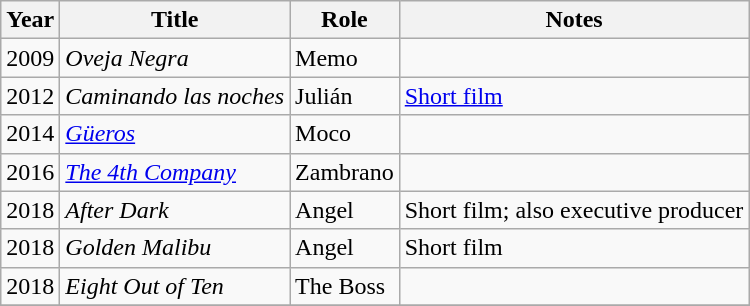<table class="wikitable sortable">
<tr>
<th>Year</th>
<th>Title</th>
<th>Role</th>
<th>Notes</th>
</tr>
<tr>
<td>2009</td>
<td><em>Oveja Negra</em></td>
<td>Memo</td>
<td></td>
</tr>
<tr>
<td>2012</td>
<td><em>Caminando las noches</em></td>
<td>Julián</td>
<td><a href='#'>Short film</a></td>
</tr>
<tr>
<td>2014</td>
<td><em><a href='#'>Güeros</a></em></td>
<td>Moco</td>
<td></td>
</tr>
<tr>
<td>2016</td>
<td><em><a href='#'>The 4th Company</a></em></td>
<td>Zambrano</td>
<td></td>
</tr>
<tr>
<td>2018</td>
<td><em>After Dark</em></td>
<td>Angel</td>
<td>Short film; also executive producer</td>
</tr>
<tr>
<td>2018</td>
<td><em>Golden Malibu</em></td>
<td>Angel</td>
<td>Short film</td>
</tr>
<tr>
<td>2018</td>
<td><em>Eight Out of Ten</em></td>
<td>The Boss</td>
<td></td>
</tr>
<tr>
</tr>
</table>
